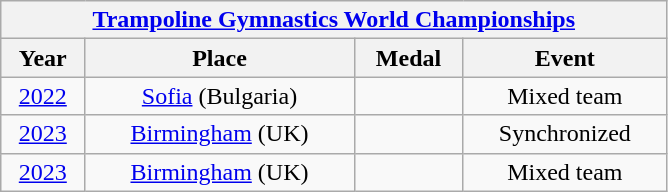<table class="wikitable center col2izq" style="text-align:center;width:445px;">
<tr>
<th colspan="4"><a href='#'>Trampoline Gymnastics World Championships</a></th>
</tr>
<tr>
<th>Year</th>
<th>Place</th>
<th>Medal</th>
<th>Event</th>
</tr>
<tr>
<td><a href='#'>2022</a></td>
<td><a href='#'>Sofia</a> (Bulgaria)</td>
<td></td>
<td>Mixed team</td>
</tr>
<tr>
<td><a href='#'>2023</a></td>
<td><a href='#'>Birmingham</a> (UK)</td>
<td></td>
<td>Synchronized</td>
</tr>
<tr>
<td><a href='#'>2023</a></td>
<td><a href='#'>Birmingham</a> (UK)</td>
<td></td>
<td>Mixed team</td>
</tr>
</table>
